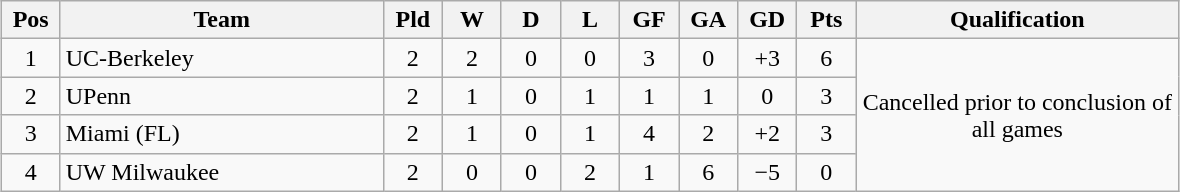<table class="wikitable" style="text-align:center; margin: 1em auto">
<tr>
<th style="width:2em">Pos</th>
<th style="width:13em">Team</th>
<th style="width:2em">Pld</th>
<th style="width:2em">W</th>
<th style="width:2em">D</th>
<th style="width:2em">L</th>
<th style="width:2em">GF</th>
<th style="width:2em">GA</th>
<th style="width:2em">GD</th>
<th style="width:2em">Pts</th>
<th style="width:13em">Qualification</th>
</tr>
<tr>
<td>1</td>
<td style="text-align:left">UC-Berkeley</td>
<td>2</td>
<td>2</td>
<td>0</td>
<td>0</td>
<td>3</td>
<td>0</td>
<td>+3</td>
<td>6</td>
<td rowspan="4">Cancelled prior to conclusion of all games</td>
</tr>
<tr>
<td>2</td>
<td style="text-align:left">UPenn</td>
<td>2</td>
<td>1</td>
<td>0</td>
<td>1</td>
<td>1</td>
<td>1</td>
<td>0</td>
<td>3</td>
</tr>
<tr>
<td>3</td>
<td style="text-align:left">Miami (FL)</td>
<td>2</td>
<td>1</td>
<td>0</td>
<td>1</td>
<td>4</td>
<td>2</td>
<td>+2</td>
<td>3</td>
</tr>
<tr>
<td>4</td>
<td style="text-align:left">UW Milwaukee</td>
<td>2</td>
<td>0</td>
<td>0</td>
<td>2</td>
<td>1</td>
<td>6</td>
<td>−5</td>
<td>0</td>
</tr>
</table>
